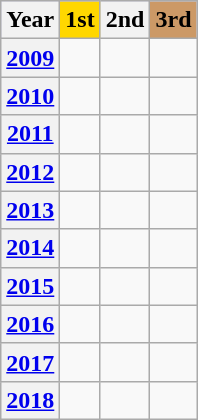<table class="wikitable">
<tr style="background:#ccf;">
<th>Year</th>
<th style="background:gold">1st</th>
<th>2nd</th>
<th style="background-color: #CC9966;">3rd</th>
</tr>
<tr>
<th><a href='#'>2009</a></th>
<td></td>
<td></td>
<td></td>
</tr>
<tr>
<th><a href='#'>2010</a></th>
<td></td>
<td></td>
<td></td>
</tr>
<tr>
<th><a href='#'>2011</a></th>
<td></td>
<td></td>
<td></td>
</tr>
<tr>
<th><a href='#'>2012</a></th>
<td></td>
<td></td>
<td></td>
</tr>
<tr>
<th><a href='#'>2013</a></th>
<td></td>
<td></td>
<td></td>
</tr>
<tr>
<th><a href='#'>2014</a></th>
<td></td>
<td></td>
<td></td>
</tr>
<tr>
<th><a href='#'>2015</a></th>
<td></td>
<td></td>
<td></td>
</tr>
<tr>
<th><a href='#'>2016</a></th>
<td></td>
<td></td>
<td></td>
</tr>
<tr>
<th><a href='#'>2017</a></th>
<td></td>
<td></td>
<td></td>
</tr>
<tr>
<th><a href='#'>2018</a></th>
<td></td>
<td></td>
<td></td>
</tr>
</table>
